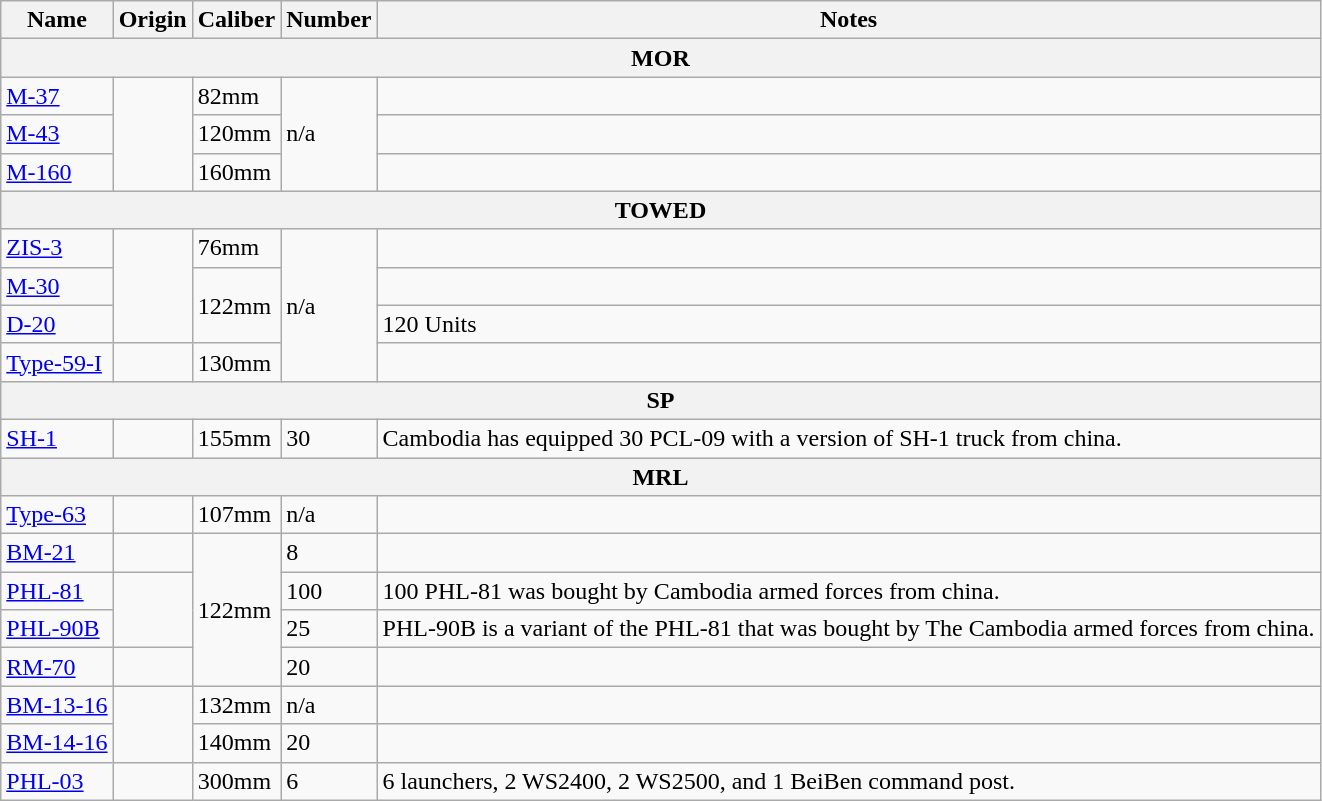<table class="wikitable">
<tr>
<th>Name</th>
<th>Origin</th>
<th>Caliber</th>
<th>Number</th>
<th>Notes</th>
</tr>
<tr>
<th colspan="5">MOR</th>
</tr>
<tr>
<td><a href='#'>M-37</a></td>
<td rowspan="3"></td>
<td>82mm</td>
<td rowspan="3">n/a</td>
<td></td>
</tr>
<tr>
<td><a href='#'>M-43</a></td>
<td>120mm</td>
<td></td>
</tr>
<tr>
<td><a href='#'>M-160</a></td>
<td>160mm</td>
<td></td>
</tr>
<tr>
<th colspan="5">TOWED</th>
</tr>
<tr>
<td><a href='#'>ZIS-3</a></td>
<td rowspan="3"></td>
<td>76mm</td>
<td rowspan="4">n/a</td>
<td></td>
</tr>
<tr>
<td><a href='#'>M-30</a></td>
<td rowspan="2">122mm</td>
<td></td>
</tr>
<tr>
<td><a href='#'>D-20</a></td>
<td>120 Units</td>
</tr>
<tr>
<td><a href='#'>Type-59-I</a></td>
<td></td>
<td>130mm</td>
<td></td>
</tr>
<tr>
<th colspan="5">SP</th>
</tr>
<tr>
<td><a href='#'>SH-1</a></td>
<td></td>
<td>155mm</td>
<td>30</td>
<td>Cambodia has equipped 30 PCL-09 with a version of SH-1 truck from china.</td>
</tr>
<tr>
<th colspan="5">MRL</th>
</tr>
<tr>
<td><a href='#'>Type-63</a></td>
<td></td>
<td>107mm</td>
<td>n/a</td>
<td></td>
</tr>
<tr>
<td><a href='#'>BM-21</a></td>
<td></td>
<td rowspan="4">122mm</td>
<td>8</td>
<td></td>
</tr>
<tr>
<td><a href='#'>PHL-81</a></td>
<td rowspan="2"></td>
<td>100</td>
<td>100 PHL-81 was bought by Cambodia armed forces from china.</td>
</tr>
<tr>
<td><a href='#'>PHL-90B</a></td>
<td>25</td>
<td>PHL-90B is a variant of the PHL-81 that was bought by The Cambodia armed forces from china.</td>
</tr>
<tr>
<td><a href='#'>RM-70</a></td>
<td></td>
<td>20</td>
<td></td>
</tr>
<tr>
<td><a href='#'>BM-13-16</a></td>
<td rowspan="2"></td>
<td>132mm</td>
<td>n/a</td>
<td></td>
</tr>
<tr>
<td><a href='#'>BM-14-16</a></td>
<td>140mm</td>
<td>20</td>
<td></td>
</tr>
<tr>
<td><a href='#'>PHL-03</a></td>
<td></td>
<td>300mm</td>
<td>6</td>
<td>6 launchers, 2 WS2400, 2 WS2500, and 1 BeiBen command post.</td>
</tr>
</table>
